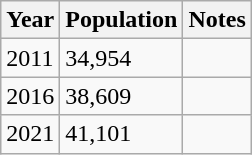<table class="wikitable">
<tr>
<th>Year</th>
<th>Population</th>
<th>Notes</th>
</tr>
<tr>
<td>2011</td>
<td>34,954</td>
<td></td>
</tr>
<tr>
<td>2016</td>
<td>38,609</td>
<td></td>
</tr>
<tr>
<td>2021</td>
<td>41,101</td>
<td></td>
</tr>
</table>
